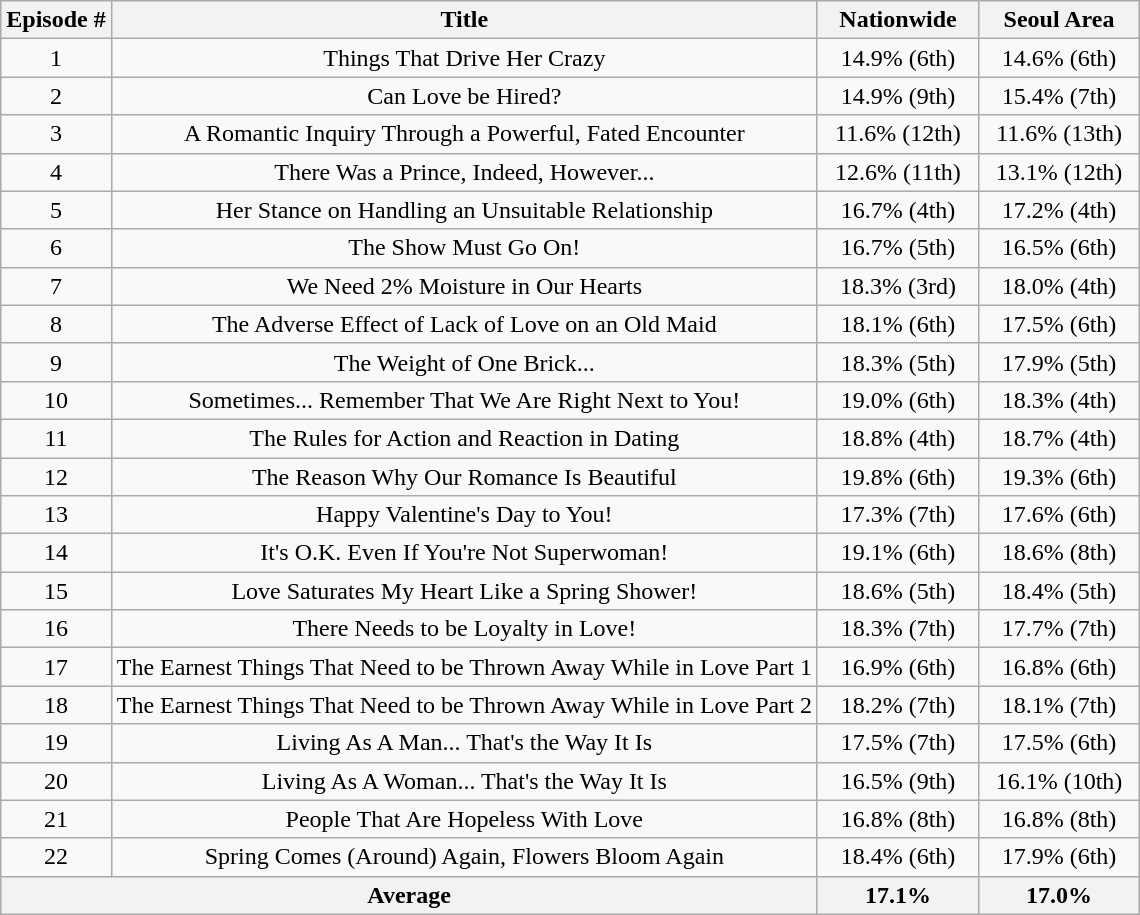<table class="wikitable">
<tr>
<th>Episode #</th>
<th>Title</th>
<th width=100>Nationwide</th>
<th width=100>Seoul Area</th>
</tr>
<tr align="center">
<td>1</td>
<td>Things That Drive Her Crazy</td>
<td>14.9% (6th)</td>
<td>14.6% (6th)</td>
</tr>
<tr align="center">
<td>2</td>
<td>Can Love be Hired?</td>
<td>14.9% (9th)</td>
<td>15.4% (7th)</td>
</tr>
<tr align="center">
<td>3</td>
<td>A Romantic Inquiry Through a Powerful, Fated Encounter</td>
<td>11.6% (12th)</td>
<td>11.6% (13th)</td>
</tr>
<tr align="center">
<td>4</td>
<td>There Was a Prince, Indeed, However...</td>
<td>12.6% (11th)</td>
<td>13.1% (12th)</td>
</tr>
<tr align="center">
<td>5</td>
<td>Her Stance on Handling an Unsuitable Relationship</td>
<td>16.7% (4th)</td>
<td>17.2% (4th)</td>
</tr>
<tr align="center">
<td>6</td>
<td>The Show Must Go On!</td>
<td>16.7% (5th)</td>
<td>16.5% (6th)</td>
</tr>
<tr align="center">
<td>7</td>
<td>We Need 2% Moisture in Our Hearts</td>
<td>18.3% (3rd)</td>
<td>18.0% (4th)</td>
</tr>
<tr align="center">
<td>8</td>
<td>The Adverse Effect of Lack of Love on an Old Maid</td>
<td>18.1% (6th)</td>
<td>17.5% (6th)</td>
</tr>
<tr align="center">
<td>9</td>
<td>The Weight of One Brick...</td>
<td>18.3% (5th)</td>
<td>17.9% (5th)</td>
</tr>
<tr align="center">
<td>10</td>
<td>Sometimes... Remember That We Are Right Next to You!</td>
<td>19.0% (6th)</td>
<td>18.3% (4th)</td>
</tr>
<tr align="center">
<td>11</td>
<td>The Rules for Action and Reaction in Dating</td>
<td>18.8% (4th)</td>
<td>18.7% (4th)</td>
</tr>
<tr align="center">
<td>12</td>
<td>The Reason Why Our Romance Is Beautiful</td>
<td>19.8% (6th)</td>
<td>19.3% (6th)</td>
</tr>
<tr align="center">
<td>13</td>
<td>Happy Valentine's Day to You!</td>
<td>17.3% (7th)</td>
<td>17.6% (6th)</td>
</tr>
<tr align="center">
<td>14</td>
<td>It's O.K. Even If You're Not Superwoman!</td>
<td>19.1% (6th)</td>
<td>18.6% (8th)</td>
</tr>
<tr align="center">
<td>15</td>
<td>Love Saturates My Heart Like a Spring Shower!</td>
<td>18.6% (5th)</td>
<td>18.4% (5th)</td>
</tr>
<tr align="center">
<td>16</td>
<td>There Needs to be Loyalty in Love!</td>
<td>18.3% (7th)</td>
<td>17.7% (7th)</td>
</tr>
<tr align="center">
<td>17</td>
<td>The Earnest Things That Need to be Thrown Away While in Love Part 1</td>
<td>16.9% (6th)</td>
<td>16.8% (6th)</td>
</tr>
<tr align="center">
<td>18</td>
<td>The Earnest Things That Need to be Thrown Away While in Love Part 2</td>
<td>18.2% (7th)</td>
<td>18.1% (7th)</td>
</tr>
<tr align="center">
<td>19</td>
<td>Living As A Man... That's the Way It Is</td>
<td>17.5% (7th)</td>
<td>17.5% (6th)</td>
</tr>
<tr align="center">
<td>20</td>
<td>Living As A Woman... That's the Way It Is</td>
<td>16.5% (9th)</td>
<td>16.1% (10th)</td>
</tr>
<tr align="center">
<td>21</td>
<td>People That Are Hopeless With Love</td>
<td>16.8% (8th)</td>
<td>16.8% (8th)</td>
</tr>
<tr align="center">
<td>22</td>
<td>Spring Comes (Around) Again, Flowers Bloom Again</td>
<td>18.4% (6th)</td>
<td>17.9% (6th)</td>
</tr>
<tr align="center">
<th colspan=2>Average</th>
<th>17.1%</th>
<th>17.0%</th>
</tr>
</table>
